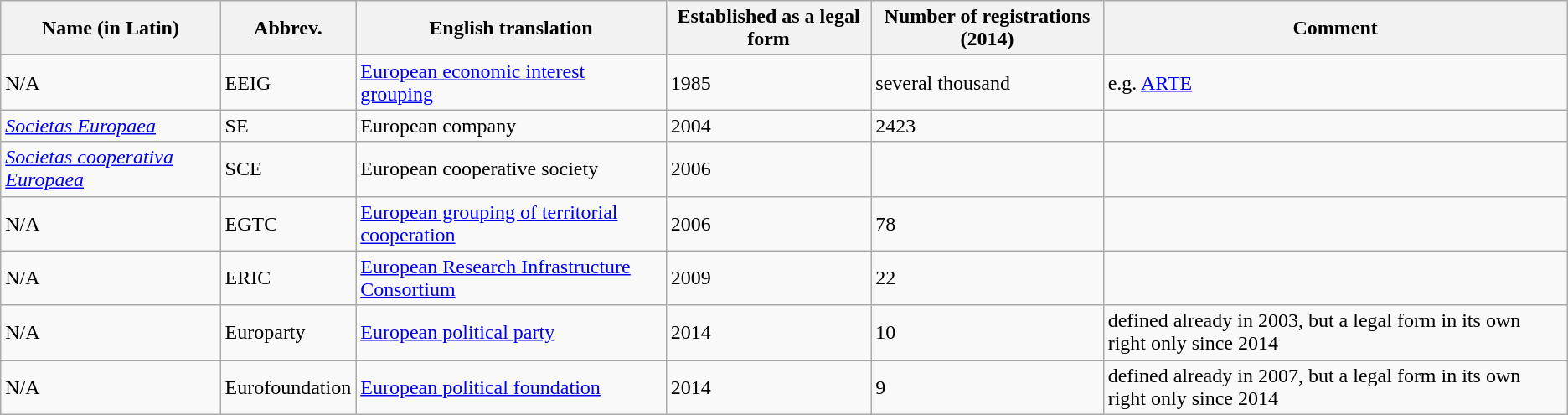<table class="wikitable sortable">
<tr>
<th>Name (in Latin)</th>
<th>Abbrev.</th>
<th>English translation</th>
<th>Established as a legal form</th>
<th>Number of registrations (2014)</th>
<th>Comment</th>
</tr>
<tr>
<td>N/A</td>
<td>EEIG</td>
<td><a href='#'>European economic interest grouping</a></td>
<td>1985</td>
<td>several thousand</td>
<td>e.g. <a href='#'>ARTE</a></td>
</tr>
<tr>
<td><em><a href='#'>Societas Europaea</a></em></td>
<td>SE</td>
<td>European company</td>
<td>2004</td>
<td>2423</td>
<td></td>
</tr>
<tr>
<td><em><a href='#'>Societas cooperativa Europaea</a></em></td>
<td>SCE</td>
<td>European cooperative society</td>
<td>2006</td>
<td></td>
<td></td>
</tr>
<tr>
<td>N/A</td>
<td>EGTC</td>
<td><a href='#'>European grouping of territorial cooperation</a></td>
<td>2006</td>
<td>78</td>
<td></td>
</tr>
<tr>
<td>N/A</td>
<td>ERIC</td>
<td><a href='#'>European Research Infrastructure Consortium</a></td>
<td>2009</td>
<td>22</td>
<td></td>
</tr>
<tr>
<td>N/A</td>
<td>Europarty</td>
<td><a href='#'>European political party</a></td>
<td>2014</td>
<td>10</td>
<td>defined already in 2003, but a legal form in its own right only since 2014</td>
</tr>
<tr>
<td>N/A</td>
<td>Eurofoundation</td>
<td><a href='#'>European political foundation</a></td>
<td>2014</td>
<td>9</td>
<td>defined already in 2007, but a legal form in its own right only since 2014</td>
</tr>
</table>
